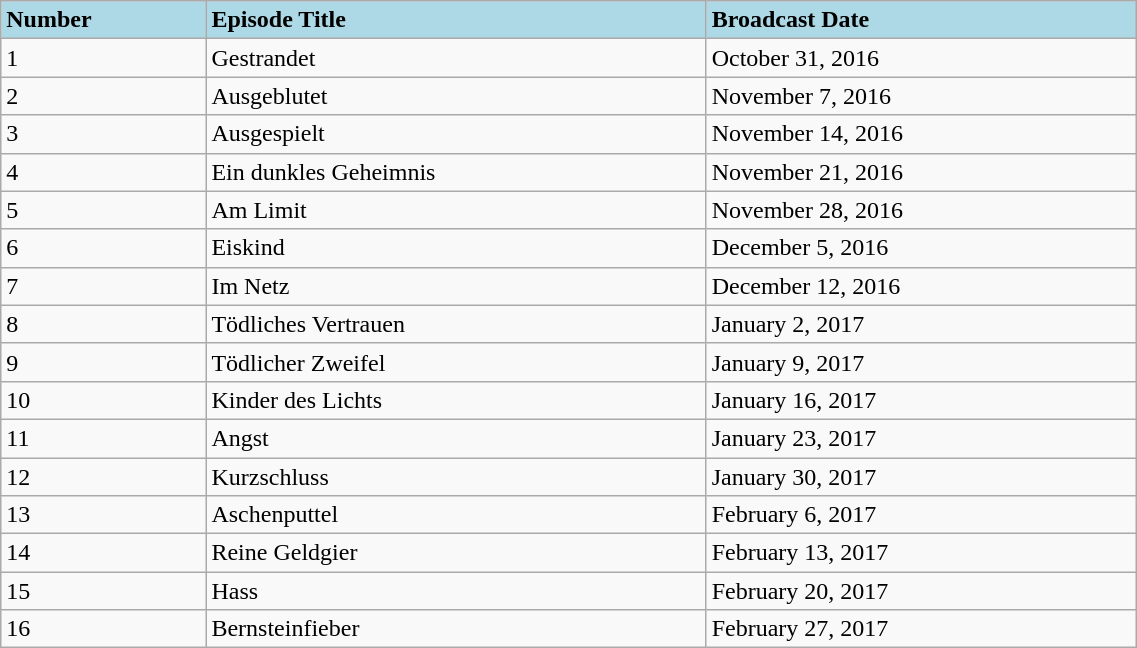<table class="wikitable" width="60%">
<tr>
<td bgcolor="#add8e6"><strong>Number</strong></td>
<td bgcolor="#add8e6"><strong>Episode Title</strong></td>
<td bgcolor="#add8e6"><strong>Broadcast Date</strong></td>
</tr>
<tr>
<td>1</td>
<td>Gestrandet</td>
<td>October 31, 2016</td>
</tr>
<tr>
<td>2</td>
<td>Ausgeblutet</td>
<td>November 7, 2016</td>
</tr>
<tr>
<td>3</td>
<td>Ausgespielt</td>
<td>November 14, 2016</td>
</tr>
<tr>
<td>4</td>
<td>Ein dunkles Geheimnis</td>
<td>November 21, 2016</td>
</tr>
<tr>
<td>5</td>
<td>Am Limit</td>
<td>November 28, 2016</td>
</tr>
<tr>
<td>6</td>
<td>Eiskind</td>
<td>December 5, 2016</td>
</tr>
<tr>
<td>7</td>
<td>Im Netz</td>
<td>December 12, 2016</td>
</tr>
<tr>
<td>8</td>
<td>Tödliches Vertrauen</td>
<td>January 2, 2017</td>
</tr>
<tr>
<td>9</td>
<td>Tödlicher Zweifel</td>
<td>January 9, 2017</td>
</tr>
<tr>
<td>10</td>
<td>Kinder des Lichts</td>
<td>January 16, 2017</td>
</tr>
<tr>
<td>11</td>
<td>Angst</td>
<td>January 23, 2017</td>
</tr>
<tr>
<td>12</td>
<td>Kurzschluss</td>
<td>January 30, 2017</td>
</tr>
<tr>
<td>13</td>
<td>Aschenputtel</td>
<td>February 6, 2017</td>
</tr>
<tr>
<td>14</td>
<td>Reine Geldgier</td>
<td>February 13, 2017</td>
</tr>
<tr>
<td>15</td>
<td>Hass</td>
<td>February 20, 2017</td>
</tr>
<tr>
<td>16</td>
<td>Bernsteinfieber</td>
<td>February 27, 2017</td>
</tr>
</table>
